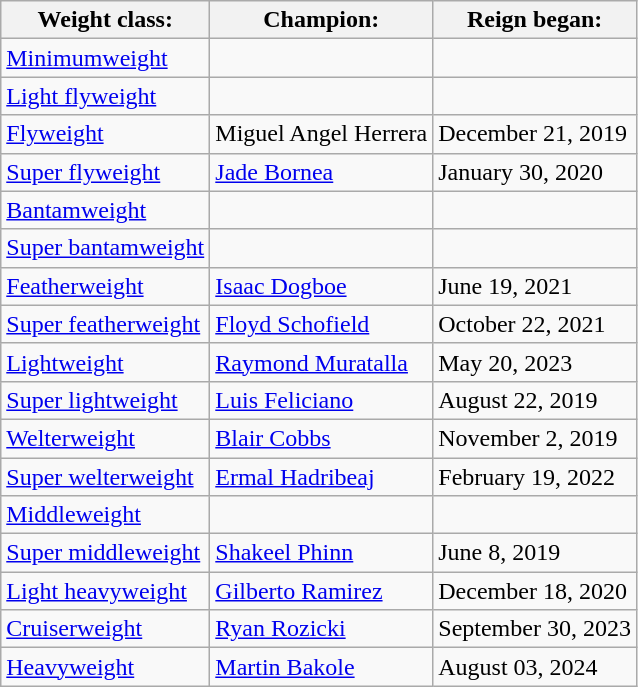<table class="wikitable">
<tr>
<th>Weight class:</th>
<th>Champion:</th>
<th>Reign began:</th>
</tr>
<tr>
<td><a href='#'>Minimumweight</a></td>
<td></td>
<td></td>
</tr>
<tr>
<td><a href='#'>Light flyweight</a></td>
<td></td>
<td></td>
</tr>
<tr>
<td><a href='#'>Flyweight</a></td>
<td> Miguel Angel Herrera</td>
<td>December 21, 2019</td>
</tr>
<tr>
<td><a href='#'>Super flyweight</a></td>
<td> <a href='#'>Jade Bornea</a></td>
<td>January 30, 2020</td>
</tr>
<tr>
<td><a href='#'>Bantamweight</a></td>
<td></td>
</tr>
<tr>
<td><a href='#'>Super bantamweight</a></td>
<td></td>
<td></td>
</tr>
<tr>
<td><a href='#'>Featherweight</a></td>
<td> <a href='#'>Isaac Dogboe</a></td>
<td>June 19, 2021</td>
</tr>
<tr>
<td><a href='#'>Super featherweight</a></td>
<td> <a href='#'>Floyd Schofield</a></td>
<td>October 22, 2021</td>
</tr>
<tr>
<td><a href='#'>Lightweight</a></td>
<td> <a href='#'>Raymond Muratalla</a></td>
<td>May 20, 2023</td>
</tr>
<tr>
<td><a href='#'>Super lightweight</a></td>
<td> <a href='#'>Luis Feliciano</a></td>
<td>August 22, 2019</td>
</tr>
<tr>
<td><a href='#'>Welterweight</a></td>
<td> <a href='#'>Blair Cobbs</a></td>
<td>November 2, 2019</td>
</tr>
<tr>
<td><a href='#'>Super welterweight</a></td>
<td> <a href='#'>Ermal Hadribeaj</a></td>
<td>February 19, 2022</td>
</tr>
<tr>
<td><a href='#'>Middleweight</a></td>
<td></td>
<td></td>
</tr>
<tr>
<td><a href='#'>Super middleweight</a></td>
<td><a href='#'>Shakeel Phinn</a></td>
<td>June 8, 2019</td>
</tr>
<tr>
<td><a href='#'>Light heavyweight</a></td>
<td> <a href='#'>Gilberto Ramirez</a></td>
<td>December 18, 2020</td>
</tr>
<tr>
<td><a href='#'>Cruiserweight</a></td>
<td> <a href='#'>Ryan Rozicki</a></td>
<td>September 30, 2023</td>
</tr>
<tr>
<td><a href='#'>Heavyweight</a></td>
<td> <a href='#'>Martin Bakole</a></td>
<td>August 03, 2024</td>
</tr>
</table>
